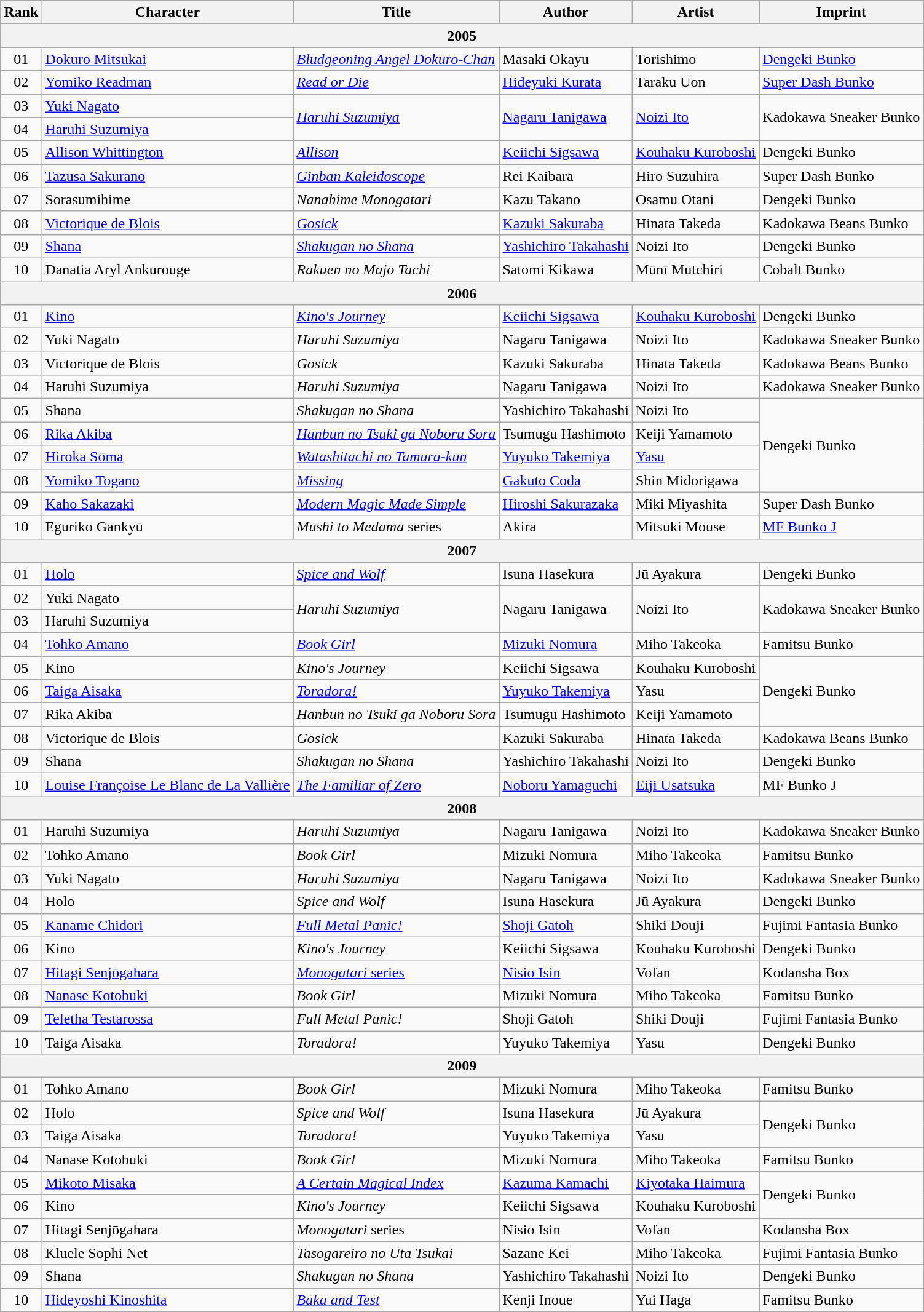<table class="wikitable">
<tr>
<th>Rank</th>
<th>Character</th>
<th>Title</th>
<th>Author</th>
<th>Artist</th>
<th>Imprint</th>
</tr>
<tr>
<th colspan="6">2005</th>
</tr>
<tr>
<td align="center">01</td>
<td><a href='#'>Dokuro Mitsukai</a></td>
<td><em><a href='#'>Bludgeoning Angel Dokuro-Chan</a></em></td>
<td>Masaki Okayu</td>
<td>Torishimo</td>
<td><a href='#'>Dengeki Bunko</a></td>
</tr>
<tr>
<td align="center">02</td>
<td><a href='#'>Yomiko Readman</a></td>
<td><em><a href='#'>Read or Die</a></em></td>
<td><a href='#'>Hideyuki Kurata</a></td>
<td>Taraku Uon</td>
<td><a href='#'>Super Dash Bunko</a></td>
</tr>
<tr>
<td align="center">03</td>
<td><a href='#'>Yuki Nagato</a></td>
<td rowspan="2"><em><a href='#'>Haruhi Suzumiya</a></em></td>
<td rowspan="2"><a href='#'>Nagaru Tanigawa</a></td>
<td rowspan="2"><a href='#'>Noizi Ito</a></td>
<td rowspan="2">Kadokawa Sneaker Bunko</td>
</tr>
<tr>
<td align="center">04</td>
<td><a href='#'>Haruhi Suzumiya</a></td>
</tr>
<tr>
<td align="center">05</td>
<td><a href='#'>Allison Whittington</a></td>
<td><em><a href='#'>Allison</a></em></td>
<td><a href='#'>Keiichi Sigsawa</a></td>
<td><a href='#'>Kouhaku Kuroboshi</a></td>
<td>Dengeki Bunko</td>
</tr>
<tr>
<td align="center">06</td>
<td><a href='#'>Tazusa Sakurano</a></td>
<td><em><a href='#'>Ginban Kaleidoscope</a></em></td>
<td>Rei Kaibara</td>
<td>Hiro Suzuhira</td>
<td>Super Dash Bunko</td>
</tr>
<tr>
<td align="center">07</td>
<td>Sorasumihime</td>
<td><em>Nanahime Monogatari</em></td>
<td>Kazu Takano</td>
<td>Osamu Otani</td>
<td>Dengeki Bunko</td>
</tr>
<tr>
<td align="center">08</td>
<td><a href='#'>Victorique de Blois</a></td>
<td><em><a href='#'>Gosick</a></em></td>
<td><a href='#'>Kazuki Sakuraba</a></td>
<td>Hinata Takeda</td>
<td>Kadokawa Beans Bunko</td>
</tr>
<tr>
<td align="center">09</td>
<td><a href='#'>Shana</a></td>
<td><em><a href='#'>Shakugan no Shana</a></em></td>
<td><a href='#'>Yashichiro Takahashi</a></td>
<td>Noizi Ito</td>
<td>Dengeki Bunko</td>
</tr>
<tr>
<td align="center">10</td>
<td>Danatia Aryl Ankurouge</td>
<td><em>Rakuen no Majo Tachi</em></td>
<td>Satomi Kikawa</td>
<td>Mūnī Mutchiri</td>
<td>Cobalt Bunko</td>
</tr>
<tr>
<th colspan="6">2006</th>
</tr>
<tr>
<td align="center">01</td>
<td><a href='#'>Kino</a></td>
<td><em><a href='#'>Kino's Journey</a></em></td>
<td><a href='#'>Keiichi Sigsawa</a></td>
<td><a href='#'>Kouhaku Kuroboshi</a></td>
<td>Dengeki Bunko</td>
</tr>
<tr>
<td align="center">02</td>
<td>Yuki Nagato</td>
<td><em>Haruhi Suzumiya</em></td>
<td>Nagaru Tanigawa</td>
<td>Noizi Ito</td>
<td>Kadokawa Sneaker Bunko</td>
</tr>
<tr>
<td align="center">03</td>
<td>Victorique de Blois</td>
<td><em>Gosick</em></td>
<td>Kazuki Sakuraba</td>
<td>Hinata Takeda</td>
<td>Kadokawa Beans Bunko</td>
</tr>
<tr>
<td align="center">04</td>
<td>Haruhi Suzumiya</td>
<td><em>Haruhi Suzumiya</em></td>
<td>Nagaru Tanigawa</td>
<td>Noizi Ito</td>
<td>Kadokawa Sneaker Bunko</td>
</tr>
<tr>
<td align="center">05</td>
<td>Shana</td>
<td><em>Shakugan no Shana</em></td>
<td>Yashichiro Takahashi</td>
<td>Noizi Ito</td>
<td rowspan="4">Dengeki Bunko</td>
</tr>
<tr>
<td align="center">06</td>
<td><a href='#'>Rika Akiba</a></td>
<td><em><a href='#'>Hanbun no Tsuki ga Noboru Sora</a></em></td>
<td>Tsumugu Hashimoto</td>
<td>Keiji Yamamoto</td>
</tr>
<tr>
<td align="center">07</td>
<td><a href='#'>Hiroka Sōma</a></td>
<td><em><a href='#'>Watashitachi no Tamura-kun</a></em></td>
<td><a href='#'>Yuyuko Takemiya</a></td>
<td><a href='#'>Yasu</a></td>
</tr>
<tr>
<td align="center">08</td>
<td><a href='#'>Yomiko Togano</a></td>
<td><em><a href='#'>Missing</a></em></td>
<td><a href='#'>Gakuto Coda</a></td>
<td>Shin Midorigawa</td>
</tr>
<tr>
<td align="center">09</td>
<td><a href='#'>Kaho Sakazaki</a></td>
<td><em><a href='#'>Modern Magic Made Simple</a></em></td>
<td><a href='#'>Hiroshi Sakurazaka</a></td>
<td>Miki Miyashita</td>
<td>Super Dash Bunko</td>
</tr>
<tr>
<td align="center">10</td>
<td>Eguriko Gankyū</td>
<td><em>Mushi to Medama</em> series</td>
<td>Akira</td>
<td>Mitsuki Mouse</td>
<td><a href='#'>MF Bunko J</a></td>
</tr>
<tr>
<th colspan="6">2007</th>
</tr>
<tr>
<td align="center">01</td>
<td><a href='#'>Holo</a></td>
<td><em><a href='#'>Spice and Wolf</a></em></td>
<td>Isuna Hasekura</td>
<td>Jū Ayakura</td>
<td>Dengeki Bunko</td>
</tr>
<tr>
<td align="center">02</td>
<td>Yuki Nagato</td>
<td rowspan="2"><em>Haruhi Suzumiya</em></td>
<td rowspan="2">Nagaru Tanigawa</td>
<td rowspan="2">Noizi Ito</td>
<td rowspan="2">Kadokawa Sneaker Bunko</td>
</tr>
<tr>
<td align="center">03</td>
<td>Haruhi Suzumiya</td>
</tr>
<tr>
<td align="center">04</td>
<td><a href='#'>Tohko Amano</a></td>
<td><em><a href='#'>Book Girl</a></em></td>
<td><a href='#'>Mizuki Nomura</a></td>
<td>Miho Takeoka</td>
<td>Famitsu Bunko</td>
</tr>
<tr>
<td align="center">05</td>
<td>Kino</td>
<td><em>Kino's Journey</em></td>
<td>Keiichi Sigsawa</td>
<td>Kouhaku Kuroboshi</td>
<td rowspan="3">Dengeki Bunko</td>
</tr>
<tr>
<td align="center">06</td>
<td><a href='#'>Taiga Aisaka</a></td>
<td><em><a href='#'>Toradora!</a></em></td>
<td><a href='#'>Yuyuko Takemiya</a></td>
<td>Yasu</td>
</tr>
<tr>
<td align="center">07</td>
<td>Rika Akiba</td>
<td><em>Hanbun no Tsuki ga Noboru Sora</em></td>
<td>Tsumugu Hashimoto</td>
<td>Keiji Yamamoto</td>
</tr>
<tr>
<td align="center">08</td>
<td>Victorique de Blois</td>
<td><em>Gosick</em></td>
<td>Kazuki Sakuraba</td>
<td>Hinata Takeda</td>
<td>Kadokawa Beans Bunko</td>
</tr>
<tr>
<td align="center">09</td>
<td>Shana</td>
<td><em>Shakugan no Shana</em></td>
<td>Yashichiro Takahashi</td>
<td>Noizi Ito</td>
<td>Dengeki Bunko</td>
</tr>
<tr>
<td align="center">10</td>
<td><a href='#'>Louise Françoise Le Blanc de La Vallière</a></td>
<td><em><a href='#'>The Familiar of Zero</a></em></td>
<td><a href='#'>Noboru Yamaguchi</a></td>
<td><a href='#'>Eiji Usatsuka</a></td>
<td>MF Bunko J</td>
</tr>
<tr>
<th colspan="6">2008</th>
</tr>
<tr>
<td align="center">01</td>
<td>Haruhi Suzumiya</td>
<td><em>Haruhi Suzumiya</em></td>
<td>Nagaru Tanigawa</td>
<td>Noizi Ito</td>
<td>Kadokawa Sneaker Bunko</td>
</tr>
<tr>
<td align="center">02</td>
<td>Tohko Amano</td>
<td><em>Book Girl</em></td>
<td>Mizuki Nomura</td>
<td>Miho Takeoka</td>
<td>Famitsu Bunko</td>
</tr>
<tr>
<td align="center">03</td>
<td>Yuki Nagato</td>
<td><em>Haruhi Suzumiya</em></td>
<td>Nagaru Tanigawa</td>
<td>Noizi Ito</td>
<td>Kadokawa Sneaker Bunko</td>
</tr>
<tr>
<td align="center">04</td>
<td>Holo</td>
<td><em>Spice and Wolf</em></td>
<td>Isuna Hasekura</td>
<td>Jū Ayakura</td>
<td>Dengeki Bunko</td>
</tr>
<tr>
<td align="center">05</td>
<td><a href='#'>Kaname Chidori</a></td>
<td><em><a href='#'>Full Metal Panic!</a></em></td>
<td><a href='#'>Shoji Gatoh</a></td>
<td>Shiki Douji</td>
<td>Fujimi Fantasia Bunko</td>
</tr>
<tr>
<td align="center">06</td>
<td>Kino</td>
<td><em>Kino's Journey</em></td>
<td>Keiichi Sigsawa</td>
<td>Kouhaku Kuroboshi</td>
<td>Dengeki Bunko</td>
</tr>
<tr>
<td align="center">07</td>
<td><a href='#'>Hitagi Senjōgahara</a></td>
<td><a href='#'><em>Monogatari</em> series</a></td>
<td><a href='#'>Nisio Isin</a></td>
<td>Vofan</td>
<td>Kodansha Box</td>
</tr>
<tr>
<td align="center">08</td>
<td><a href='#'>Nanase Kotobuki</a></td>
<td><em>Book Girl</em></td>
<td>Mizuki Nomura</td>
<td>Miho Takeoka</td>
<td>Famitsu Bunko</td>
</tr>
<tr>
<td align="center">09</td>
<td><a href='#'>Teletha Testarossa</a></td>
<td><em>Full Metal Panic!</em></td>
<td>Shoji Gatoh</td>
<td>Shiki Douji</td>
<td>Fujimi Fantasia Bunko</td>
</tr>
<tr>
<td align="center">10</td>
<td>Taiga Aisaka</td>
<td><em>Toradora!</em></td>
<td>Yuyuko Takemiya</td>
<td>Yasu</td>
<td>Dengeki Bunko</td>
</tr>
<tr>
<th colspan="6">2009</th>
</tr>
<tr>
<td align="center">01</td>
<td>Tohko Amano</td>
<td><em>Book Girl</em></td>
<td>Mizuki Nomura</td>
<td>Miho Takeoka</td>
<td>Famitsu Bunko</td>
</tr>
<tr>
<td align="center">02</td>
<td>Holo</td>
<td><em>Spice and Wolf</em></td>
<td>Isuna Hasekura</td>
<td>Jū Ayakura</td>
<td rowspan="2">Dengeki Bunko</td>
</tr>
<tr>
<td align="center">03</td>
<td>Taiga Aisaka</td>
<td><em>Toradora!</em></td>
<td>Yuyuko Takemiya</td>
<td>Yasu</td>
</tr>
<tr>
<td align="center">04</td>
<td>Nanase Kotobuki</td>
<td><em>Book Girl</em></td>
<td>Mizuki Nomura</td>
<td>Miho Takeoka</td>
<td>Famitsu Bunko</td>
</tr>
<tr>
<td align="center">05</td>
<td><a href='#'>Mikoto Misaka</a></td>
<td><em><a href='#'>A Certain Magical Index</a></em></td>
<td><a href='#'>Kazuma Kamachi</a></td>
<td><a href='#'>Kiyotaka Haimura</a></td>
<td rowspan="2">Dengeki Bunko</td>
</tr>
<tr>
<td align="center">06</td>
<td>Kino</td>
<td><em>Kino's Journey</em></td>
<td>Keiichi Sigsawa</td>
<td>Kouhaku Kuroboshi</td>
</tr>
<tr>
<td align="center">07</td>
<td>Hitagi Senjōgahara</td>
<td><em>Monogatari</em> series</td>
<td>Nisio Isin</td>
<td>Vofan</td>
<td>Kodansha Box</td>
</tr>
<tr>
<td align="center">08</td>
<td>Kluele Sophi Net</td>
<td><em>Tasogareiro no Uta Tsukai</em></td>
<td>Sazane Kei</td>
<td>Miho Takeoka</td>
<td>Fujimi Fantasia Bunko</td>
</tr>
<tr>
<td align="center">09</td>
<td>Shana</td>
<td><em>Shakugan no Shana</em></td>
<td>Yashichiro Takahashi</td>
<td>Noizi Ito</td>
<td>Dengeki Bunko</td>
</tr>
<tr>
<td align="center">10</td>
<td><a href='#'>Hideyoshi Kinoshita</a></td>
<td><em><a href='#'>Baka and Test</a></em></td>
<td>Kenji Inoue</td>
<td>Yui Haga</td>
<td>Famitsu Bunko</td>
</tr>
</table>
